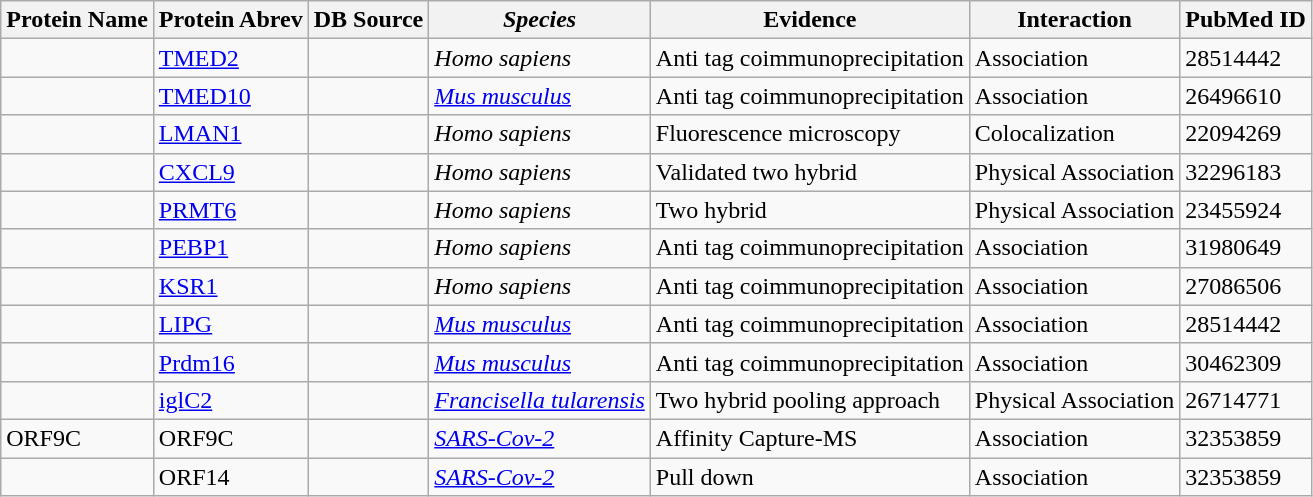<table class="wikitable">
<tr>
<th>Protein Name</th>
<th>Protein Abrev</th>
<th>DB Source</th>
<th><em>Species</em></th>
<th>Evidence</th>
<th>Interaction</th>
<th>PubMed ID</th>
</tr>
<tr>
<td></td>
<td><a href='#'>TMED2</a></td>
<td></td>
<td><em>Homo sapiens</em></td>
<td>Anti tag coimmunoprecipitation</td>
<td>Association</td>
<td>28514442</td>
</tr>
<tr>
<td></td>
<td><a href='#'>TMED10</a></td>
<td></td>
<td><em><a href='#'>Mus musculus</a></em></td>
<td>Anti tag coimmunoprecipitation</td>
<td>Association</td>
<td>26496610</td>
</tr>
<tr>
<td></td>
<td><a href='#'>LMAN1</a></td>
<td></td>
<td><em>Homo sapiens</em></td>
<td>Fluorescence microscopy</td>
<td>Colocalization</td>
<td>22094269</td>
</tr>
<tr>
<td></td>
<td><a href='#'>CXCL9</a></td>
<td></td>
<td><em>Homo sapiens</em></td>
<td>Validated two hybrid</td>
<td>Physical Association</td>
<td>32296183</td>
</tr>
<tr>
<td></td>
<td><a href='#'>PRMT6</a></td>
<td></td>
<td><em>Homo sapiens</em></td>
<td>Two hybrid</td>
<td>Physical Association</td>
<td>23455924</td>
</tr>
<tr>
<td></td>
<td><a href='#'>PEBP1</a></td>
<td></td>
<td><em>Homo sapiens</em></td>
<td>Anti tag coimmunoprecipitation</td>
<td>Association</td>
<td>31980649</td>
</tr>
<tr>
<td></td>
<td><a href='#'>KSR1</a></td>
<td></td>
<td><em>Homo sapiens</em></td>
<td>Anti tag coimmunoprecipitation</td>
<td>Association</td>
<td>27086506</td>
</tr>
<tr>
<td></td>
<td><a href='#'>LIPG</a></td>
<td></td>
<td><em><a href='#'>Mus musculus</a></em></td>
<td>Anti tag coimmunoprecipitation</td>
<td>Association</td>
<td>28514442</td>
</tr>
<tr>
<td></td>
<td><a href='#'>Prdm16</a></td>
<td></td>
<td><em><a href='#'>Mus musculus</a></em></td>
<td>Anti tag coimmunoprecipitation</td>
<td>Association</td>
<td>30462309</td>
</tr>
<tr>
<td></td>
<td><a href='#'>iglC2</a></td>
<td></td>
<td><em><a href='#'>Francisella tularensis</a></em></td>
<td>Two hybrid pooling approach</td>
<td>Physical Association</td>
<td>26714771</td>
</tr>
<tr>
<td>ORF9C</td>
<td>ORF9C</td>
<td></td>
<td><em><a href='#'>SARS-Cov-2</a></em></td>
<td>Affinity Capture-MS</td>
<td>Association</td>
<td>32353859</td>
</tr>
<tr>
<td></td>
<td>ORF14</td>
<td></td>
<td><em><a href='#'>SARS-Cov-2</a></em></td>
<td>Pull down</td>
<td>Association</td>
<td>32353859</td>
</tr>
</table>
